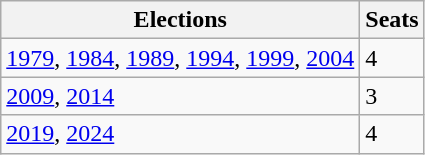<table class="wikitable">
<tr>
<th>Elections</th>
<th>Seats</th>
</tr>
<tr>
<td><a href='#'>1979</a>, <a href='#'>1984</a>, <a href='#'>1989</a>, <a href='#'>1994</a>, <a href='#'>1999</a>, <a href='#'>2004</a></td>
<td>4</td>
</tr>
<tr>
<td><a href='#'>2009</a>, <a href='#'>2014</a></td>
<td>3</td>
</tr>
<tr>
<td><a href='#'>2019</a>, <a href='#'>2024</a></td>
<td>4</td>
</tr>
</table>
